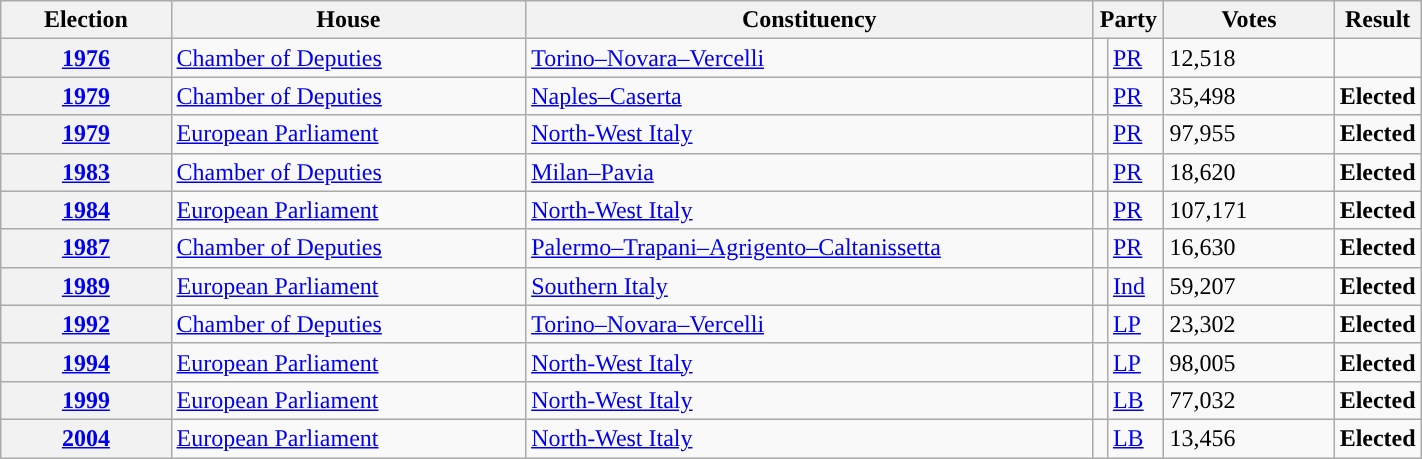<table class=wikitable style="width:75%; border:1px #AAAAFF solid">
<tr>
<th width=12%>Election</th>
<th width=25%>House</th>
<th width=40%>Constituency</th>
<th width=5% colspan="2">Party</th>
<th width=12%>Votes</th>
<th width=25%>Result</th>
</tr>
<tr>
<th><a href='#'>1976</a></th>
<td><a href='#'>Chamber of Deputies</a></td>
<td><a href='#'>Torino–Novara–Vercelli</a></td>
<td></td>
<td><a href='#'>PR</a></td>
<td>12,518</td>
<td></td>
</tr>
<tr>
<th><a href='#'>1979</a></th>
<td><a href='#'>Chamber of Deputies</a></td>
<td><a href='#'>Naples–Caserta</a></td>
<td></td>
<td><a href='#'>PR</a></td>
<td>35,498</td>
<td> <strong>Elected</strong></td>
</tr>
<tr>
<th><a href='#'>1979</a></th>
<td><a href='#'>European Parliament</a></td>
<td><a href='#'>North-West Italy</a></td>
<td></td>
<td><a href='#'>PR</a></td>
<td>97,955</td>
<td> <strong>Elected</strong></td>
</tr>
<tr>
<th><a href='#'>1983</a></th>
<td><a href='#'>Chamber of Deputies</a></td>
<td><a href='#'>Milan–Pavia</a></td>
<td></td>
<td><a href='#'>PR</a></td>
<td>18,620</td>
<td> <strong>Elected</strong></td>
</tr>
<tr>
<th><a href='#'>1984</a></th>
<td><a href='#'>European Parliament</a></td>
<td><a href='#'>North-West Italy</a></td>
<td></td>
<td><a href='#'>PR</a></td>
<td>107,171</td>
<td> <strong>Elected</strong></td>
</tr>
<tr>
<th><a href='#'>1987</a></th>
<td><a href='#'>Chamber of Deputies</a></td>
<td><a href='#'>Palermo–Trapani–Agrigento–Caltanissetta</a></td>
<td></td>
<td><a href='#'>PR</a></td>
<td>16,630</td>
<td> <strong>Elected</strong></td>
</tr>
<tr>
<th><a href='#'>1989</a></th>
<td><a href='#'>European Parliament</a></td>
<td><a href='#'>Southern Italy</a></td>
<td></td>
<td><a href='#'>Ind</a></td>
<td>59,207</td>
<td> <strong>Elected</strong></td>
</tr>
<tr>
<th><a href='#'>1992</a></th>
<td><a href='#'>Chamber of Deputies</a></td>
<td><a href='#'>Torino–Novara–Vercelli</a></td>
<td></td>
<td><a href='#'>LP</a></td>
<td>23,302</td>
<td> <strong>Elected</strong></td>
</tr>
<tr>
<th><a href='#'>1994</a></th>
<td><a href='#'>European Parliament</a></td>
<td><a href='#'>North-West Italy</a></td>
<td></td>
<td><a href='#'>LP</a></td>
<td>98,005</td>
<td> <strong>Elected</strong></td>
</tr>
<tr>
<th><a href='#'>1999</a></th>
<td><a href='#'>European Parliament</a></td>
<td><a href='#'>North-West Italy</a></td>
<td></td>
<td><a href='#'>LB</a></td>
<td>77,032</td>
<td> <strong>Elected</strong></td>
</tr>
<tr>
<th><a href='#'>2004</a></th>
<td><a href='#'>European Parliament</a></td>
<td><a href='#'>North-West Italy</a></td>
<td></td>
<td><a href='#'>LB</a></td>
<td>13,456</td>
<td> <strong>Elected</strong></td>
</tr>
</table>
